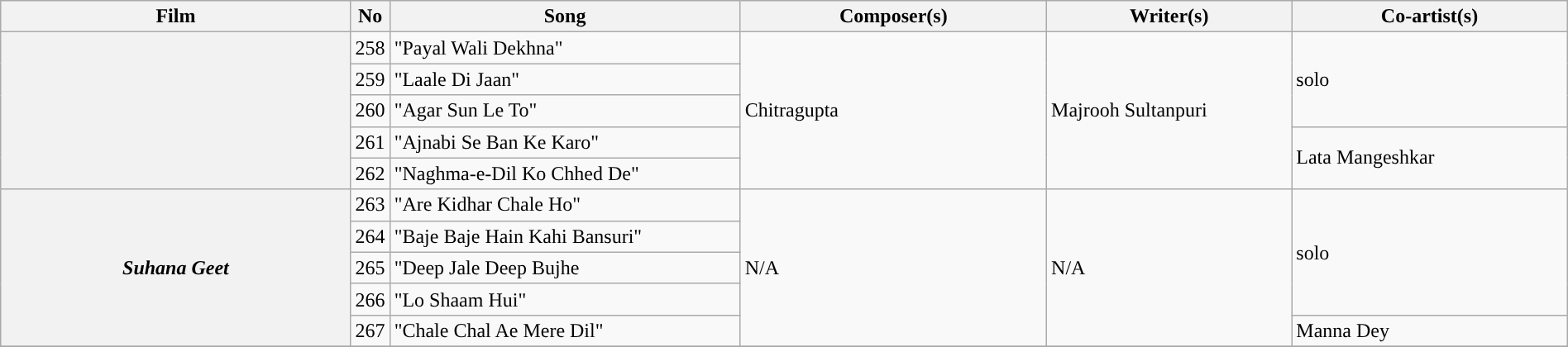<table class="wikitable plainrowheaders" width="100%" textcolor:#000;">
<tr style="background:#b0e0e66;">
<th scope="col" width=23%><strong>Film</strong></th>
<th><strong>No</strong></th>
<th scope="col" width=23%><strong>Song</strong></th>
<th scope="col" width=20%><strong>Composer(s)</strong></th>
<th scope="col" width=16%><strong>Writer(s)</strong></th>
<th scope="col" width=18%><strong>Co-artist(s)</strong></th>
</tr>
<tr>
<th rowspan=5><em></em></th>
<td>258</td>
<td>"Payal Wali Dekhna"</td>
<td rowspan=5>Chitragupta</td>
<td rowspan=5>Majrooh Sultanpuri</td>
<td rowspan=3>solo</td>
</tr>
<tr>
<td>259</td>
<td>"Laale Di Jaan"</td>
</tr>
<tr>
<td>260</td>
<td>"Agar Sun Le To"</td>
</tr>
<tr>
<td>261</td>
<td>"Ajnabi Se Ban Ke Karo"</td>
<td rowspan=2>Lata Mangeshkar</td>
</tr>
<tr>
<td>262</td>
<td>"Naghma-e-Dil Ko Chhed De"</td>
</tr>
<tr>
<th rowspan=5><em>Suhana Geet</em></th>
<td>263</td>
<td>"Are Kidhar Chale Ho"</td>
<td rowspan=5>N/A</td>
<td rowspan=5>N/A</td>
<td rowspan=4>solo</td>
</tr>
<tr>
<td>264</td>
<td>"Baje Baje Hain Kahi Bansuri"</td>
</tr>
<tr>
<td>265</td>
<td>"Deep Jale Deep Bujhe</td>
</tr>
<tr>
<td>266</td>
<td>"Lo Shaam Hui"</td>
</tr>
<tr>
<td>267</td>
<td>"Chale Chal Ae Mere Dil"</td>
<td>Manna Dey</td>
</tr>
<tr>
</tr>
</table>
